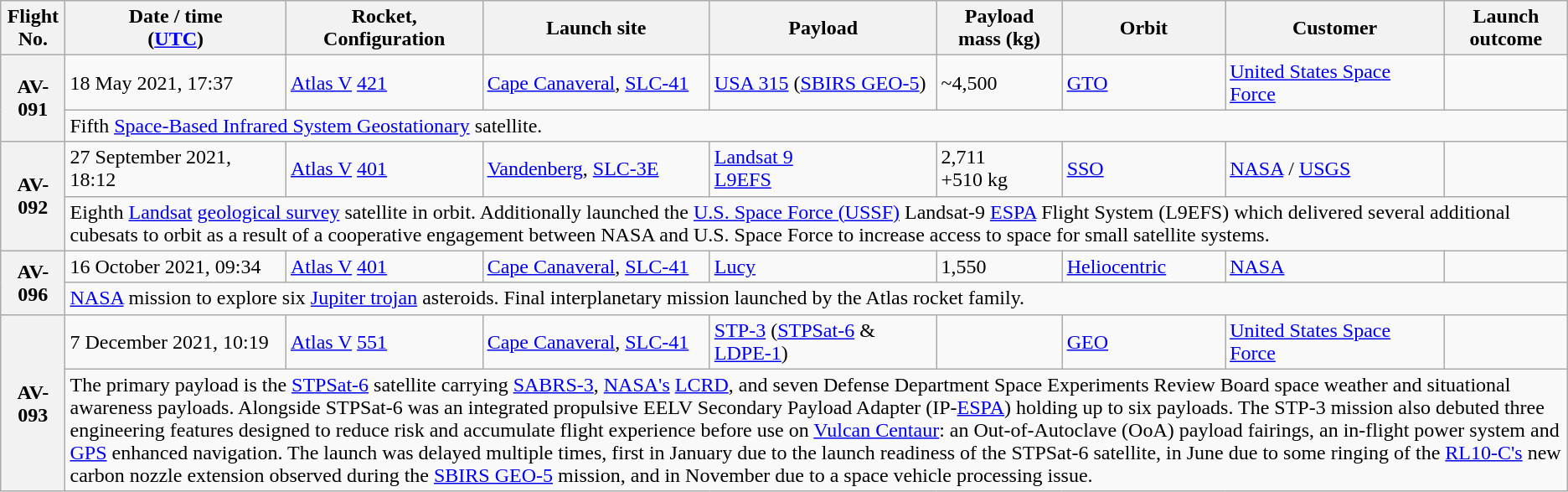<table class="wikitable sticky-header">
<tr>
<th scope="col">Flight No.</th>
<th scope="col">Date / time<br>(<a href='#'>UTC</a>)</th>
<th scope="col">Rocket,<br>Configuration</th>
<th scope="col">Launch site</th>
<th scope="col">Payload</th>
<th scope="col">Payload<br>mass (kg)</th>
<th scope="col">Orbit</th>
<th scope="col">Customer</th>
<th scope="col">Launch<br>outcome</th>
</tr>
<tr>
<th scope="row" rowspan = 2 style="text-align:center;">AV-091</th>
<td>18 May 2021, 17:37</td>
<td><a href='#'>Atlas V</a> <a href='#'>421</a></td>
<td><a href='#'>Cape Canaveral</a>, <a href='#'>SLC-41</a></td>
<td><a href='#'>USA 315</a> (<a href='#'>SBIRS GEO-5</a>)</td>
<td>~4,500</td>
<td><a href='#'>GTO</a></td>
<td><a href='#'>United States Space Force</a></td>
<td></td>
</tr>
<tr>
<td colspan="8">Fifth <a href='#'>Space-Based Infrared System Geostationary</a> satellite.</td>
</tr>
<tr>
<th scope="row" rowspan = 2 style="text-align:center;">AV-092</th>
<td>27 September 2021, 18:12</td>
<td><a href='#'>Atlas V</a> <a href='#'>401</a></td>
<td><a href='#'>Vandenberg</a>, <a href='#'>SLC-3E</a></td>
<td><a href='#'>Landsat 9</a><br><a href='#'>L9EFS</a></td>
<td>2,711<br>+510 kg</td>
<td><a href='#'>SSO</a></td>
<td><a href='#'>NASA</a> / <a href='#'>USGS</a></td>
<td></td>
</tr>
<tr>
<td colspan="8">Eighth <a href='#'>Landsat</a> <a href='#'>geological survey</a> satellite in orbit. Additionally launched the <a href='#'>U.S. Space Force (USSF)</a>  Landsat-9 <a href='#'>ESPA</a> Flight System (L9EFS) which delivered several additional cubesats to orbit as a result of a cooperative engagement between NASA and U.S. Space Force to increase access to space for small satellite systems.</td>
</tr>
<tr>
<th scope="row" rowspan = 2 style="text-align:center;">AV-096</th>
<td>16 October 2021, 09:34</td>
<td><a href='#'>Atlas V</a> <a href='#'>401</a></td>
<td><a href='#'>Cape Canaveral</a>, <a href='#'>SLC-41</a></td>
<td><a href='#'>Lucy</a></td>
<td>1,550</td>
<td><a href='#'>Heliocentric</a></td>
<td><a href='#'>NASA</a></td>
<td></td>
</tr>
<tr>
<td colspan="8"><a href='#'>NASA</a> mission to explore six <a href='#'>Jupiter trojan</a> asteroids. Final interplanetary mission launched by the Atlas rocket family.</td>
</tr>
<tr>
<th scope="row" rowspan = 2 style="text-align:center;">AV-093</th>
<td>7 December 2021, 10:19</td>
<td><a href='#'>Atlas V</a> <a href='#'>551</a></td>
<td><a href='#'>Cape Canaveral</a>, <a href='#'>SLC-41</a></td>
<td><a href='#'>STP-3</a> (<a href='#'>STPSat-6</a> & <a href='#'>LDPE-1</a>)</td>
<td></td>
<td><a href='#'>GEO</a></td>
<td><a href='#'>United States Space Force</a></td>
<td></td>
</tr>
<tr>
<td colspan="8">The primary payload is the <a href='#'>STPSat-6</a> satellite carrying <a href='#'>SABRS-3</a>, <a href='#'>NASA's</a> <a href='#'>LCRD</a>, and seven Defense Department Space Experiments Review Board space weather and situational awareness payloads. Alongside STPSat-6 was an integrated propulsive EELV Secondary Payload Adapter (IP-<a href='#'>ESPA</a>) holding up to six payloads. The STP-3 mission also debuted three engineering features designed to reduce risk and accumulate flight experience before use on <a href='#'>Vulcan Centaur</a>: an Out-of-Autoclave (OoA) payload fairings, an in-flight power system and <a href='#'>GPS</a> enhanced navigation. The launch was delayed multiple times, first in January due to the launch readiness of the STPSat-6 satellite, in June due to some ringing of the <a href='#'>RL10-C's</a> new carbon nozzle extension observed during the <a href='#'>SBIRS GEO-5</a> mission, and in November due to a space vehicle processing issue.</td>
</tr>
</table>
